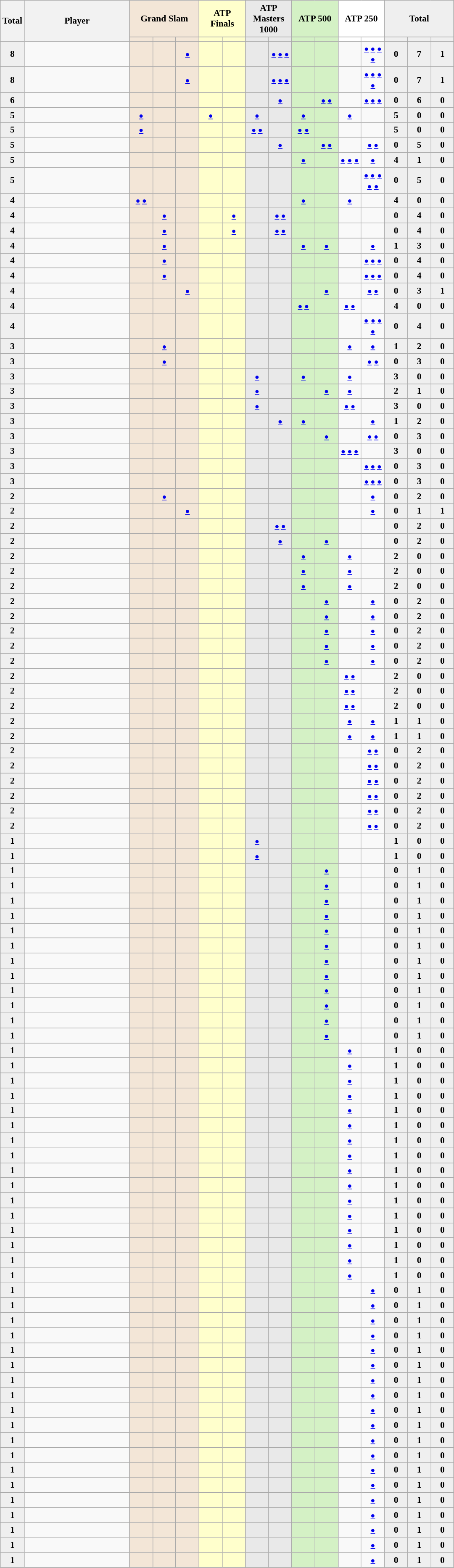<table class="sortable wikitable nowrap" style="font-size:90%">
<tr>
<th rowspan="2">Total</th>
<th style="width:160px;" rowspan="2">Player</th>
<th style="background:#f3e6d7;" colspan="3">Grand Slam</th>
<th style="background:#ffc;" colspan="2">ATP Finals</th>
<th style="background:#e9e9e9;" colspan="2">ATP Masters 1000</th>
<th style="background:#d4f1c5;" colspan="2">ATP 500</th>
<th style="background:#fff;" colspan="2">ATP 250</th>
<th style="background:#efefef;" colspan="3">Total</th>
</tr>
<tr>
<th style="width:30px; background:#f3e6d7;"></th>
<th style="width:30px; background:#f3e6d7;"></th>
<th style="width:30px; background:#f3e6d7;"></th>
<th style="width:30px; background:#ffc;"></th>
<th style="width:30px; background:#ffc;"></th>
<th style="width:30px; background:#e9e9e9;"></th>
<th style="width:30px; background:#e9e9e9;"></th>
<th style="width:30px; background:#d4f1c5;"></th>
<th style="width:30px; background:#d4f1c5;"></th>
<th style="width:30px; background:#fff;"></th>
<th style="width:30px; background:#fff;"></th>
<th style="width:30px; background:#efefef;"></th>
<th style="width:30px; background:#efefef;"></th>
<th style="width:30px; background:#efefef;"></th>
</tr>
<tr style="text-align:center;">
<td style="background:#efefef;"><strong>8</strong></td>
<td style="text-align:left;"></td>
<td style="background:#F3E6D7;"></td>
<td style="background:#F3E6D7;"></td>
<td style="background:#F3E6D7;"><small><a href='#'>●</a></small></td>
<td style="background:#ffc;"></td>
<td style="background:#ffc;"></td>
<td style="background:#E9E9E9;"></td>
<td style="background:#E9E9E9;"><small><a href='#'>●</a> <a href='#'>●</a> <a href='#'>●</a></small></td>
<td style="background:#D4F1C5;"></td>
<td style="background:#D4F1C5;"></td>
<td></td>
<td><small><a href='#'>●</a> <a href='#'>●</a> <a href='#'>●</a> <a href='#'>●</a></small></td>
<td style="background:#efefef;"><strong>0</strong></td>
<td style="background:#efefef;"><strong>7</strong></td>
<td style="background:#efefef;"><strong>1</strong></td>
</tr>
<tr style="text-align:center;">
<td style="background:#efefef;"><strong>8</strong></td>
<td style="text-align:left;"></td>
<td style="background:#F3E6D7;"></td>
<td style="background:#F3E6D7;"></td>
<td style="background:#F3E6D7;"><small><a href='#'>●</a></small></td>
<td style="background:#ffc;"></td>
<td style="background:#ffc;"></td>
<td style="background:#E9E9E9;"></td>
<td style="background:#E9E9E9;"><small><a href='#'>●</a> <a href='#'>●</a> <a href='#'>●</a></small></td>
<td style="background:#D4F1C5;"></td>
<td style="background:#D4F1C5;"></td>
<td></td>
<td><small><a href='#'>●</a> <a href='#'>●</a> <a href='#'>●</a> <a href='#'>●</a></small></td>
<td style="background:#efefef;"><strong>0</strong></td>
<td style="background:#efefef;"><strong>7</strong></td>
<td style="background:#efefef;"><strong>1</strong></td>
</tr>
<tr style="text-align:center;">
<td style="background:#efefef;"><strong>6</strong></td>
<td style="text-align:left;"></td>
<td style="background:#F3E6D7;"></td>
<td style="background:#F3E6D7;"></td>
<td style="background:#F3E6D7;"></td>
<td style="background:#ffc;"></td>
<td style="background:#ffc;"></td>
<td style="background:#E9E9E9;"></td>
<td style="background:#E9E9E9;"><small><a href='#'>●</a></small></td>
<td style="background:#D4F1C5;"></td>
<td style="background:#D4F1C5;"><small><a href='#'>●</a> <a href='#'>●</a></small></td>
<td></td>
<td><small><a href='#'>●</a> <a href='#'>●</a> <a href='#'>●</a></small></td>
<td style="background:#efefef;"><strong>0</strong></td>
<td style="background:#efefef;"><strong>6</strong></td>
<td style="background:#efefef;"><strong>0</strong></td>
</tr>
<tr style="text-align:center;">
<td style="background:#efefef;"><strong>5</strong></td>
<td style="text-align:left;"></td>
<td style="background:#F3E6D7;"><small><a href='#'>●</a></small></td>
<td style="background:#F3E6D7;"></td>
<td style="background:#F3E6D7;"></td>
<td style="background:#ffc;"><small><a href='#'>●</a></small></td>
<td style="background:#ffc;"></td>
<td style="background:#E9E9E9;"><small><a href='#'>●</a></small></td>
<td style="background:#E9E9E9;"></td>
<td style="background:#D4F1C5;"><small><a href='#'>●</a></small></td>
<td style="background:#D4F1C5;"></td>
<td><small><a href='#'>●</a></small></td>
<td></td>
<td style="background:#efefef;"><strong>5</strong></td>
<td style="background:#efefef;"><strong>0</strong></td>
<td style="background:#efefef;"><strong>0</strong></td>
</tr>
<tr style="text-align:center;">
<td style="background:#efefef;"><strong>5</strong></td>
<td style="text-align:left;"></td>
<td style="background:#F3E6D7;"><small><a href='#'>●</a></small></td>
<td style="background:#F3E6D7;"></td>
<td style="background:#F3E6D7;"></td>
<td style="background:#ffc;"></td>
<td style="background:#ffc;"></td>
<td style="background:#E9E9E9;"><small><a href='#'>●</a> <a href='#'>●</a></small></td>
<td style="background:#E9E9E9;"></td>
<td style="background:#D4F1C5;"><small><a href='#'>●</a></small> <small><a href='#'>●</a></small></td>
<td style="background:#D4F1C5;"></td>
<td></td>
<td></td>
<td style="background:#efefef;"><strong>5</strong></td>
<td style="background:#efefef;"><strong>0</strong></td>
<td style="background:#efefef;"><strong>0</strong></td>
</tr>
<tr style="text-align:center;">
<td style="background:#efefef;"><strong>5</strong></td>
<td style="text-align:left;"></td>
<td style="background:#F3E6D7;"></td>
<td style="background:#F3E6D7;"></td>
<td style="background:#F3E6D7;"></td>
<td style="background:#ffc;"></td>
<td style="background:#ffc;"></td>
<td style="background:#E9E9E9;"></td>
<td style="background:#E9E9E9;"><small><a href='#'>●</a></small></td>
<td style="background:#D4F1C5;"></td>
<td style="background:#D4F1C5;"><small><a href='#'>●</a> <a href='#'>●</a></small></td>
<td></td>
<td><small><a href='#'>●</a> <a href='#'>●</a></small></td>
<td style="background:#efefef;"><strong>0</strong></td>
<td style="background:#efefef;"><strong>5</strong></td>
<td style="background:#efefef;"><strong>0</strong></td>
</tr>
<tr style="text-align:center;">
<td style="background:#efefef;"><strong>5</strong></td>
<td style="text-align:left;"></td>
<td style="background:#F3E6D7;"></td>
<td style="background:#F3E6D7;"></td>
<td style="background:#F3E6D7;"></td>
<td style="background:#ffc;"></td>
<td style="background:#ffc;"></td>
<td style="background:#E9E9E9;"></td>
<td style="background:#E9E9E9;"></td>
<td style="background:#D4F1C5;"><small><a href='#'>●</a></small></td>
<td style="background:#D4F1C5;"></td>
<td><small><a href='#'>●</a></small> <small><a href='#'>●</a></small> <small><a href='#'>●</a></small></td>
<td><small><a href='#'>●</a></small></td>
<td style="background:#efefef;"><strong>4</strong></td>
<td style="background:#efefef;"><strong>1</strong></td>
<td style="background:#efefef;"><strong>0</strong></td>
</tr>
<tr style="text-align:center;">
<td style="background:#efefef;"><strong>5</strong></td>
<td style="text-align:left;"></td>
<td style="background:#F3E6D7;"></td>
<td style="background:#F3E6D7;"></td>
<td style="background:#F3E6D7;"></td>
<td style="background:#ffc;"></td>
<td style="background:#ffc;"></td>
<td style="background:#E9E9E9;"></td>
<td style="background:#E9E9E9;"></td>
<td style="background:#D4F1C5;"></td>
<td style="background:#D4F1C5;"></td>
<td></td>
<td><small><a href='#'>●</a> <a href='#'>●</a></small> <small><a href='#'>●</a> <a href='#'>●</a></small> <small> <a href='#'>●</a></small></td>
<td style="background:#efefef;"><strong>0</strong></td>
<td style="background:#efefef;"><strong>5</strong></td>
<td style="background:#efefef;"><strong>0</strong></td>
</tr>
<tr style="text-align:center;">
<td style="background:#efefef;"><strong>4</strong></td>
<td style="text-align:left;"></td>
<td style="background:#F3E6D7;"><small><a href='#'>●</a> <a href='#'>●</a></small></td>
<td style="background:#F3E6D7;"></td>
<td style="background:#F3E6D7;"></td>
<td style="background:#ffc;"></td>
<td style="background:#ffc;"></td>
<td style="background:#E9E9E9;"></td>
<td style="background:#E9E9E9;"></td>
<td style="background:#D4F1C5;"><small><a href='#'>●</a></small></td>
<td style="background:#D4F1C5;"></td>
<td><small><a href='#'>●</a></small></td>
<td></td>
<td style="background:#efefef;"><strong>4</strong></td>
<td style="background:#efefef;"><strong>0</strong></td>
<td style="background:#efefef;"><strong>0</strong></td>
</tr>
<tr style="text-align:center;">
<td style="background:#efefef;"><strong>4</strong></td>
<td style="text-align:left;"></td>
<td style="background:#F3E6D7;"></td>
<td style="background:#F3E6D7;"><small><a href='#'>●</a></small></td>
<td style="background:#F3E6D7;"></td>
<td style="background:#ffc;"></td>
<td style="background:#ffc;"><small><a href='#'>●</a></small></td>
<td style="background:#E9E9E9;"></td>
<td style="background:#E9E9E9;"><small><a href='#'>●</a> <a href='#'>●</a></small></td>
<td style="background:#D4F1C5;"></td>
<td style="background:#D4F1C5;"></td>
<td></td>
<td></td>
<td style="background:#efefef;"><strong>0</strong></td>
<td style="background:#efefef;"><strong>4</strong></td>
<td style="background:#efefef;"><strong>0</strong></td>
</tr>
<tr style="text-align:center;">
<td style="background:#efefef;"><strong>4</strong></td>
<td style="text-align:left;"></td>
<td style="background:#F3E6D7;"></td>
<td style="background:#F3E6D7;"><small><a href='#'>●</a></small></td>
<td style="background:#F3E6D7;"></td>
<td style="background:#ffc;"></td>
<td style="background:#ffc;"><small><a href='#'>●</a></small></td>
<td style="background:#E9E9E9;"></td>
<td style="background:#E9E9E9;"><small><a href='#'>●</a> <a href='#'>●</a></small></td>
<td style="background:#D4F1C5;"></td>
<td style="background:#D4F1C5;"></td>
<td></td>
<td></td>
<td style="background:#efefef;"><strong>0</strong></td>
<td style="background:#efefef;"><strong>4</strong></td>
<td style="background:#efefef;"><strong>0</strong></td>
</tr>
<tr style="text-align:center;">
<td style="background:#efefef;"><strong>4</strong></td>
<td style="text-align:left;"></td>
<td style="background:#F3E6D7;"></td>
<td style="background:#F3E6D7;"><small><a href='#'>●</a></small></td>
<td style="background:#F3E6D7;"></td>
<td style="background:#ffc;"></td>
<td style="background:#ffc;"></td>
<td style="background:#E9E9E9;"></td>
<td style="background:#E9E9E9;"></td>
<td style="background:#D4F1C5;"><small><a href='#'>●</a></small></td>
<td style="background:#D4F1C5;"><small><a href='#'>●</a></small></td>
<td></td>
<td><small><a href='#'>●</a></small></td>
<td style="background:#efefef;"><strong>1</strong></td>
<td style="background:#efefef;"><strong>3</strong></td>
<td style="background:#efefef;"><strong>0</strong></td>
</tr>
<tr style="text-align:center;">
<td style="background:#efefef;"><strong>4</strong></td>
<td style="text-align:left;"></td>
<td style="background:#F3E6D7;"></td>
<td style="background:#F3E6D7;"><small><a href='#'>●</a></small></td>
<td style="background:#F3E6D7;"></td>
<td style="background:#ffc;"></td>
<td style="background:#ffc;"></td>
<td style="background:#E9E9E9;"></td>
<td style="background:#E9E9E9;"></td>
<td style="background:#D4F1C5;"></td>
<td style="background:#D4F1C5;"></td>
<td></td>
<td><small><a href='#'>●</a> <a href='#'>●</a> <a href='#'>●</a></small></td>
<td style="background:#efefef;"><strong>0</strong></td>
<td style="background:#efefef;"><strong>4</strong></td>
<td style="background:#efefef;"><strong>0</strong></td>
</tr>
<tr style="text-align:center;">
<td style="background:#efefef;"><strong>4</strong></td>
<td style="text-align:left;"></td>
<td style="background:#F3E6D7;"></td>
<td style="background:#F3E6D7;"><small><a href='#'>●</a></small></td>
<td style="background:#F3E6D7;"></td>
<td style="background:#ffc;"></td>
<td style="background:#ffc;"></td>
<td style="background:#E9E9E9;"></td>
<td style="background:#E9E9E9;"></td>
<td style="background:#D4F1C5;"></td>
<td style="background:#D4F1C5;"></td>
<td></td>
<td><small><a href='#'>●</a> <a href='#'>●</a> <a href='#'>●</a></small></td>
<td style="background:#efefef;"><strong>0</strong></td>
<td style="background:#efefef;"><strong>4</strong></td>
<td style="background:#efefef;"><strong>0</strong></td>
</tr>
<tr style="text-align:center;">
<td style="background:#efefef;"><strong>4</strong></td>
<td style="text-align:left;"></td>
<td style="background:#F3E6D7;"></td>
<td style="background:#F3E6D7;"></td>
<td style="background:#F3E6D7;"><small><a href='#'>●</a></small></td>
<td style="background:#ffc;"></td>
<td style="background:#ffc;"></td>
<td style="background:#E9E9E9;"></td>
<td style="background:#E9E9E9;"></td>
<td style="background:#D4F1C5;"></td>
<td style="background:#D4F1C5;"><small><a href='#'>●</a></small></td>
<td></td>
<td><small><a href='#'>●</a> <a href='#'>●</a></small></td>
<td style="background:#efefef;"><strong>0</strong></td>
<td style="background:#efefef;"><strong>3</strong></td>
<td style="background:#efefef;"><strong>1</strong></td>
</tr>
<tr style="text-align:center;">
<td style="background:#efefef;"><strong>4</strong></td>
<td style="text-align:left;"></td>
<td style="background:#F3E6D7;"></td>
<td style="background:#F3E6D7;"></td>
<td style="background:#F3E6D7;"></td>
<td style="background:#ffc;"></td>
<td style="background:#ffc;"></td>
<td style="background:#E9E9E9;"></td>
<td style="background:#E9E9E9;"></td>
<td style="background:#D4F1C5;"><small><a href='#'>●</a> <a href='#'>●</a></small></td>
<td style="background:#D4F1C5;"></td>
<td><small><a href='#'>●</a> <a href='#'>●</a></small></td>
<td></td>
<td style="background:#efefef;"><strong>4</strong></td>
<td style="background:#efefef;"><strong>0</strong></td>
<td style="background:#efefef;"><strong>0</strong></td>
</tr>
<tr style="text-align:center;">
<td style="background:#efefef;"><strong>4</strong></td>
<td style="text-align:left;"></td>
<td style="background:#F3E6D7;"></td>
<td style="background:#F3E6D7;"></td>
<td style="background:#F3E6D7;"></td>
<td style="background:#ffc;"></td>
<td style="background:#ffc;"></td>
<td style="background:#E9E9E9;"></td>
<td style="background:#E9E9E9;"></td>
<td style="background:#D4F1C5;"></td>
<td style="background:#D4F1C5;"></td>
<td></td>
<td><small><a href='#'>●</a></small> <small><a href='#'>●</a> <a href='#'>●</a></small> <small><a href='#'>●</a></small></td>
<td style="background:#efefef;"><strong>0</strong></td>
<td style="background:#efefef;"><strong>4</strong></td>
<td style="background:#efefef;"><strong>0</strong></td>
</tr>
<tr style="text-align:center;">
<td style="background:#efefef;"><strong>3</strong></td>
<td style="text-align:left;"></td>
<td style="background:#F3E6D7;"></td>
<td style="background:#F3E6D7;"><small><a href='#'>●</a></small></td>
<td style="background:#F3E6D7;"></td>
<td style="background:#ffc;"></td>
<td style="background:#ffc;"></td>
<td style="background:#E9E9E9;"></td>
<td style="background:#E9E9E9;"></td>
<td style="background:#D4F1C5;"></td>
<td style="background:#D4F1C5;"></td>
<td><small><a href='#'>●</a></small></td>
<td><small><a href='#'>●</a></small></td>
<td style="background:#efefef;"><strong>1</strong></td>
<td style="background:#efefef;"><strong>2</strong></td>
<td style="background:#efefef;"><strong>0</strong></td>
</tr>
<tr style="text-align:center;">
<td style="background:#efefef;"><strong>3</strong></td>
<td style="text-align:left;"></td>
<td style="background:#F3E6D7;"></td>
<td style="background:#F3E6D7;"><small><a href='#'>●</a></small></td>
<td style="background:#F3E6D7;"></td>
<td style="background:#ffc;"></td>
<td style="background:#ffc;"></td>
<td style="background:#E9E9E9;"></td>
<td style="background:#E9E9E9;"></td>
<td style="background:#D4F1C5;"></td>
<td style="background:#D4F1C5;"></td>
<td></td>
<td><small><a href='#'>●</a></small> <small><a href='#'>●</a></small></td>
<td style="background:#efefef;"><strong>0</strong></td>
<td style="background:#efefef;"><strong>3</strong></td>
<td style="background:#efefef;"><strong>0</strong></td>
</tr>
<tr style="text-align:center;">
<td style="background:#efefef;"><strong>3</strong></td>
<td style="text-align:left;"></td>
<td style="background:#F3E6D7;"></td>
<td style="background:#F3E6D7;"></td>
<td style="background:#F3E6D7;"></td>
<td style="background:#ffc;"></td>
<td style="background:#ffc;"></td>
<td style="background:#E9E9E9;"><small><a href='#'>●</a></small></td>
<td style="background:#E9E9E9;"></td>
<td style="background:#D4F1C5;"><small><a href='#'>●</a></small></td>
<td style="background:#D4F1C5;"></td>
<td><small><a href='#'>●</a></small></td>
<td></td>
<td style="background:#efefef;"><strong>3</strong></td>
<td style="background:#efefef;"><strong>0</strong></td>
<td style="background:#efefef;"><strong>0</strong></td>
</tr>
<tr style="text-align:center;">
<td style="background:#efefef;"><strong>3</strong></td>
<td style="text-align:left;"></td>
<td style="background:#F3E6D7;"></td>
<td style="background:#F3E6D7;"></td>
<td style="background:#F3E6D7;"></td>
<td style="background:#ffc;"></td>
<td style="background:#ffc;"></td>
<td style="background:#E9E9E9;"><small><a href='#'>●</a></small></td>
<td style="background:#E9E9E9;"></td>
<td style="background:#D4F1C5;"></td>
<td style="background:#D4F1C5;"><small><a href='#'>●</a></small></td>
<td><small><a href='#'>●</a></small></td>
<td></td>
<td style="background:#efefef;"><strong>2</strong></td>
<td style="background:#efefef;"><strong>1</strong></td>
<td style="background:#efefef;"><strong>0</strong></td>
</tr>
<tr style="text-align:center;">
<td style="background:#efefef;"><strong>3</strong></td>
<td style="text-align:left;"></td>
<td style="background:#F3E6D7;"></td>
<td style="background:#F3E6D7;"></td>
<td style="background:#F3E6D7;"></td>
<td style="background:#ffc;"></td>
<td style="background:#ffc;"></td>
<td style="background:#E9E9E9;"><small><a href='#'>●</a></small></td>
<td style="background:#E9E9E9;"></td>
<td style="background:#D4F1C5;"></td>
<td style="background:#D4F1C5;"></td>
<td><small><a href='#'>●</a> <a href='#'>●</a></small></td>
<td></td>
<td style="background:#efefef;"><strong>3</strong></td>
<td style="background:#efefef;"><strong>0</strong></td>
<td style="background:#efefef;"><strong>0</strong></td>
</tr>
<tr style="text-align:center;">
<td style="background:#efefef;"><strong>3</strong></td>
<td style="text-align:left;"></td>
<td style="background:#F3E6D7;"></td>
<td style="background:#F3E6D7;"></td>
<td style="background:#F3E6D7;"></td>
<td style="background:#ffc;"></td>
<td style="background:#ffc;"></td>
<td style="background:#E9E9E9;"></td>
<td style="background:#E9E9E9;"><small><a href='#'>●</a></small></td>
<td style="background:#D4F1C5;"><small><a href='#'>●</a></small></td>
<td style="background:#D4F1C5;"></td>
<td></td>
<td><small><a href='#'>●</a></small></td>
<td style="background:#efefef;"><strong>1</strong></td>
<td style="background:#efefef;"><strong>2</strong></td>
<td style="background:#efefef;"><strong>0</strong></td>
</tr>
<tr style="text-align:center;">
<td style="background:#efefef;"><strong>3</strong></td>
<td style="text-align:left;"></td>
<td style="background:#F3E6D7;"></td>
<td style="background:#F3E6D7;"></td>
<td style="background:#F3E6D7;"></td>
<td style="background:#ffc;"></td>
<td style="background:#ffc;"></td>
<td style="background:#E9E9E9;"></td>
<td style="background:#E9E9E9;"></td>
<td style="background:#D4F1C5;"></td>
<td style="background:#D4F1C5;"><small><a href='#'>●</a></small></td>
<td></td>
<td><small><a href='#'>●</a> <a href='#'>●</a></small></td>
<td style="background:#efefef;"><strong>0</strong></td>
<td style="background:#efefef;"><strong>3</strong></td>
<td style="background:#efefef;"><strong>0</strong></td>
</tr>
<tr style="text-align:center;">
<td style="background:#efefef;"><strong>3</strong></td>
<td style="text-align:left;"></td>
<td style="background:#F3E6D7;"></td>
<td style="background:#F3E6D7;"></td>
<td style="background:#F3E6D7;"></td>
<td style="background:#ffc;"></td>
<td style="background:#ffc;"></td>
<td style="background:#E9E9E9;"></td>
<td style="background:#E9E9E9;"></td>
<td style="background:#D4F1C5;"></td>
<td style="background:#D4F1C5;"></td>
<td><small><a href='#'>●</a> <a href='#'>●</a> <a href='#'>●</a></small></td>
<td></td>
<td style="background:#efefef;"><strong>3</strong></td>
<td style="background:#efefef;"><strong>0</strong></td>
<td style="background:#efefef;"><strong>0</strong></td>
</tr>
<tr style="text-align:center;">
<td style="background:#efefef;"><strong>3</strong></td>
<td style="text-align:left;"></td>
<td style="background:#F3E6D7;"></td>
<td style="background:#F3E6D7;"></td>
<td style="background:#F3E6D7;"></td>
<td style="background:#ffc;"></td>
<td style="background:#ffc;"></td>
<td style="background:#E9E9E9;"></td>
<td style="background:#E9E9E9;"></td>
<td style="background:#D4F1C5;"></td>
<td style="background:#D4F1C5;"></td>
<td></td>
<td><small><a href='#'>●</a> <a href='#'>●</a> <a href='#'>●</a></small></td>
<td style="background:#efefef;"><strong>0</strong></td>
<td style="background:#efefef;"><strong>3</strong></td>
<td style="background:#efefef;"><strong>0</strong></td>
</tr>
<tr style="text-align:center;">
<td style="background:#efefef;"><strong>3</strong></td>
<td style="text-align:left;"></td>
<td style="background:#F3E6D7;"></td>
<td style="background:#F3E6D7;"></td>
<td style="background:#F3E6D7;"></td>
<td style="background:#ffc;"></td>
<td style="background:#ffc;"></td>
<td style="background:#E9E9E9;"></td>
<td style="background:#E9E9E9;"></td>
<td style="background:#D4F1C5;"></td>
<td style="background:#D4F1C5;"></td>
<td></td>
<td><small><a href='#'>●</a> <a href='#'>●</a> <a href='#'>●</a></small></td>
<td style="background:#efefef;"><strong>0</strong></td>
<td style="background:#efefef;"><strong>3</strong></td>
<td style="background:#efefef;"><strong>0</strong></td>
</tr>
<tr style="text-align:center;">
<td style="background:#efefef;"><strong>2</strong></td>
<td style="text-align:left;"></td>
<td style="background:#F3E6D7;"></td>
<td style="background:#F3E6D7;"><small><a href='#'>●</a></small></td>
<td style="background:#F3E6D7;"></td>
<td style="background:#ffc;"></td>
<td style="background:#ffc;"></td>
<td style="background:#E9E9E9;"></td>
<td style="background:#E9E9E9;"></td>
<td style="background:#D4F1C5;"></td>
<td style="background:#D4F1C5;"></td>
<td></td>
<td><small><a href='#'>●</a></small></td>
<td style="background:#efefef;"><strong>0</strong></td>
<td style="background:#efefef;"><strong>2</strong></td>
<td style="background:#efefef;"><strong>0</strong></td>
</tr>
<tr style="text-align:center;">
<td style="background:#efefef;"><strong>2</strong></td>
<td style="text-align:left;"></td>
<td style="background:#F3E6D7;"></td>
<td style="background:#F3E6D7;"></td>
<td style="background:#F3E6D7;"><small><a href='#'>●</a></small></td>
<td style="background:#ffc;"></td>
<td style="background:#ffc;"></td>
<td style="background:#E9E9E9;"></td>
<td style="background:#E9E9E9;"></td>
<td style="background:#D4F1C5;"></td>
<td style="background:#D4F1C5;"></td>
<td></td>
<td><small><a href='#'>●</a></small></td>
<td style="background:#efefef;"><strong>0</strong></td>
<td style="background:#efefef;"><strong>1</strong></td>
<td style="background:#efefef;"><strong>1</strong></td>
</tr>
<tr style="text-align:center;">
<td style="background:#efefef;"><strong>2</strong></td>
<td style="text-align:left;"></td>
<td style="background:#F3E6D7;"></td>
<td style="background:#F3E6D7;"></td>
<td style="background:#F3E6D7;"></td>
<td style="background:#ffc;"></td>
<td style="background:#ffc;"></td>
<td style="background:#E9E9E9;"></td>
<td style="background:#E9E9E9;"><small><a href='#'>●</a> <a href='#'>●</a></small></td>
<td style="background:#D4F1C5;"></td>
<td style="background:#D4F1C5;"></td>
<td></td>
<td></td>
<td style="background:#efefef;"><strong>0</strong></td>
<td style="background:#efefef;"><strong>2</strong></td>
<td style="background:#efefef;"><strong>0</strong></td>
</tr>
<tr style="text-align:center;">
<td style="background:#efefef;"><strong>2</strong></td>
<td style="text-align:left;"></td>
<td style="background:#F3E6D7;"></td>
<td style="background:#F3E6D7;"></td>
<td style="background:#F3E6D7;"></td>
<td style="background:#ffc;"></td>
<td style="background:#ffc;"></td>
<td style="background:#E9E9E9;"></td>
<td style="background:#E9E9E9;"><small><a href='#'>●</a></small></td>
<td style="background:#D4F1C5;"></td>
<td style="background:#D4F1C5;"><small><a href='#'>●</a></small></td>
<td></td>
<td></td>
<td style="background:#efefef;"><strong>0</strong></td>
<td style="background:#efefef;"><strong>2</strong></td>
<td style="background:#efefef;"><strong>0</strong></td>
</tr>
<tr style="text-align:center;">
<td style="background:#efefef;"><strong>2</strong></td>
<td style="text-align:left;"></td>
<td style="background:#F3E6D7;"></td>
<td style="background:#F3E6D7;"></td>
<td style="background:#F3E6D7;"></td>
<td style="background:#ffc;"></td>
<td style="background:#ffc;"></td>
<td style="background:#E9E9E9;"></td>
<td style="background:#E9E9E9;"></td>
<td style="background:#D4F1C5;"><small><a href='#'>●</a></small></td>
<td style="background:#D4F1C5;"></td>
<td><small><a href='#'>●</a></small></td>
<td></td>
<td style="background:#efefef;"><strong>2</strong></td>
<td style="background:#efefef;"><strong>0</strong></td>
<td style="background:#efefef;"><strong>0</strong></td>
</tr>
<tr style="text-align:center;">
<td style="background:#efefef;"><strong>2</strong></td>
<td style="text-align:left;"></td>
<td style="background:#F3E6D7;"></td>
<td style="background:#F3E6D7;"></td>
<td style="background:#F3E6D7;"></td>
<td style="background:#ffc;"></td>
<td style="background:#ffc;"></td>
<td style="background:#E9E9E9;"></td>
<td style="background:#E9E9E9;"></td>
<td style="background:#D4F1C5;"><small><a href='#'>●</a></small></td>
<td style="background:#D4F1C5;"></td>
<td><small><a href='#'>●</a></small></td>
<td></td>
<td style="background:#efefef;"><strong>2</strong></td>
<td style="background:#efefef;"><strong>0</strong></td>
<td style="background:#efefef;"><strong>0</strong></td>
</tr>
<tr style="text-align:center;">
<td style="background:#efefef;"><strong>2</strong></td>
<td style="text-align:left;"></td>
<td style="background:#F3E6D7;"></td>
<td style="background:#F3E6D7;"></td>
<td style="background:#F3E6D7;"></td>
<td style="background:#ffc;"></td>
<td style="background:#ffc;"></td>
<td style="background:#E9E9E9;"></td>
<td style="background:#E9E9E9;"></td>
<td style="background:#D4F1C5;"><small><a href='#'>●</a></small></td>
<td style="background:#D4F1C5;"></td>
<td><small><a href='#'>●</a></small></td>
<td></td>
<td style="background:#efefef;"><strong>2</strong></td>
<td style="background:#efefef;"><strong>0</strong></td>
<td style="background:#efefef;"><strong>0</strong></td>
</tr>
<tr style="text-align:center;">
<td style="background:#efefef;"><strong>2</strong></td>
<td style="text-align:left;"></td>
<td style="background:#F3E6D7;"></td>
<td style="background:#F3E6D7;"></td>
<td style="background:#F3E6D7;"></td>
<td style="background:#ffc;"></td>
<td style="background:#ffc;"></td>
<td style="background:#E9E9E9;"></td>
<td style="background:#E9E9E9;"></td>
<td style="background:#D4F1C5;"></td>
<td style="background:#D4F1C5;"><small><a href='#'>●</a></small></td>
<td></td>
<td><small><a href='#'>●</a></small></td>
<td style="background:#efefef;"><strong>0</strong></td>
<td style="background:#efefef;"><strong>2</strong></td>
<td style="background:#efefef;"><strong>0</strong></td>
</tr>
<tr style="text-align:center;">
<td style="background:#efefef;"><strong>2</strong></td>
<td style="text-align:left;"></td>
<td style="background:#F3E6D7;"></td>
<td style="background:#F3E6D7;"></td>
<td style="background:#F3E6D7;"></td>
<td style="background:#ffc;"></td>
<td style="background:#ffc;"></td>
<td style="background:#E9E9E9;"></td>
<td style="background:#E9E9E9;"></td>
<td style="background:#D4F1C5;"></td>
<td style="background:#D4F1C5;"><small><a href='#'>●</a></small></td>
<td></td>
<td><small><a href='#'>●</a></small></td>
<td style="background:#efefef;"><strong>0</strong></td>
<td style="background:#efefef;"><strong>2</strong></td>
<td style="background:#efefef;"><strong>0</strong></td>
</tr>
<tr style="text-align:center;">
<td style="background:#efefef;"><strong>2</strong></td>
<td style="text-align:left;"></td>
<td style="background:#F3E6D7;"></td>
<td style="background:#F3E6D7;"></td>
<td style="background:#F3E6D7;"></td>
<td style="background:#ffc;"></td>
<td style="background:#ffc;"></td>
<td style="background:#E9E9E9;"></td>
<td style="background:#E9E9E9;"></td>
<td style="background:#D4F1C5;"></td>
<td style="background:#D4F1C5;"><small><a href='#'>●</a></small></td>
<td></td>
<td><small><a href='#'>●</a></small></td>
<td style="background:#efefef;"><strong>0</strong></td>
<td style="background:#efefef;"><strong>2</strong></td>
<td style="background:#efefef;"><strong>0</strong></td>
</tr>
<tr style="text-align:center;">
<td style="background:#efefef;"><strong>2</strong></td>
<td style="text-align:left;"></td>
<td style="background:#F3E6D7;"></td>
<td style="background:#F3E6D7;"></td>
<td style="background:#F3E6D7;"></td>
<td style="background:#ffc;"></td>
<td style="background:#ffc;"></td>
<td style="background:#E9E9E9;"></td>
<td style="background:#E9E9E9;"></td>
<td style="background:#D4F1C5;"></td>
<td style="background:#D4F1C5;"><small><a href='#'>●</a></small></td>
<td></td>
<td><small> <a href='#'>●</a></small></td>
<td style="background:#efefef;"><strong>0</strong></td>
<td style="background:#efefef;"><strong>2</strong></td>
<td style="background:#efefef;"><strong>0</strong></td>
</tr>
<tr style="text-align:center;">
<td style="background:#efefef;"><strong>2</strong></td>
<td style="text-align:left;"></td>
<td style="background:#F3E6D7;"></td>
<td style="background:#F3E6D7;"></td>
<td style="background:#F3E6D7;"></td>
<td style="background:#ffc;"></td>
<td style="background:#ffc;"></td>
<td style="background:#E9E9E9;"></td>
<td style="background:#E9E9E9;"></td>
<td style="background:#D4F1C5;"></td>
<td style="background:#D4F1C5;"><small><a href='#'>●</a></small></td>
<td></td>
<td><small><a href='#'>●</a></small></td>
<td style="background:#efefef;"><strong>0</strong></td>
<td style="background:#efefef;"><strong>2</strong></td>
<td style="background:#efefef;"><strong>0</strong></td>
</tr>
<tr style="text-align:center;">
<td style="background:#efefef;"><strong>2</strong></td>
<td style="text-align:left;"></td>
<td style="background:#F3E6D7;"></td>
<td style="background:#F3E6D7;"></td>
<td style="background:#F3E6D7;"></td>
<td style="background:#ffc;"></td>
<td style="background:#ffc;"></td>
<td style="background:#E9E9E9;"></td>
<td style="background:#E9E9E9;"></td>
<td style="background:#D4F1C5;"></td>
<td style="background:#D4F1C5;"></td>
<td><small><a href='#'>●</a> <a href='#'>●</a></small></td>
<td></td>
<td style="background:#efefef;"><strong>2</strong></td>
<td style="background:#efefef;"><strong>0</strong></td>
<td style="background:#efefef;"><strong>0</strong></td>
</tr>
<tr style="text-align:center;">
<td style="background:#efefef;"><strong>2</strong></td>
<td style="text-align:left;"></td>
<td style="background:#F3E6D7;"></td>
<td style="background:#F3E6D7;"></td>
<td style="background:#F3E6D7;"></td>
<td style="background:#ffc;"></td>
<td style="background:#ffc;"></td>
<td style="background:#E9E9E9;"></td>
<td style="background:#E9E9E9;"></td>
<td style="background:#D4F1C5;"></td>
<td style="background:#D4F1C5;"></td>
<td><small><a href='#'>●</a> <a href='#'>●</a></small></td>
<td></td>
<td style="background:#efefef;"><strong>2</strong></td>
<td style="background:#efefef;"><strong>0</strong></td>
<td style="background:#efefef;"><strong>0</strong></td>
</tr>
<tr style="text-align:center;">
<td style="background:#efefef;"><strong>2</strong></td>
<td style="text-align:left;"></td>
<td style="background:#F3E6D7;"></td>
<td style="background:#F3E6D7;"></td>
<td style="background:#F3E6D7;"></td>
<td style="background:#ffc;"></td>
<td style="background:#ffc;"></td>
<td style="background:#E9E9E9;"></td>
<td style="background:#E9E9E9;"></td>
<td style="background:#D4F1C5;"></td>
<td style="background:#D4F1C5;"></td>
<td><small><a href='#'>●</a> <a href='#'>●</a></small></td>
<td></td>
<td style="background:#efefef;"><strong>2</strong></td>
<td style="background:#efefef;"><strong>0</strong></td>
<td style="background:#efefef;"><strong>0</strong></td>
</tr>
<tr style="text-align:center;">
<td style="background:#efefef;"><strong>2</strong></td>
<td style="text-align:left;"></td>
<td style="background:#F3E6D7;"></td>
<td style="background:#F3E6D7;"></td>
<td style="background:#F3E6D7;"></td>
<td style="background:#ffc;"></td>
<td style="background:#ffc;"></td>
<td style="background:#E9E9E9;"></td>
<td style="background:#E9E9E9;"></td>
<td style="background:#D4F1C5;"></td>
<td style="background:#D4F1C5;"></td>
<td><small><a href='#'>●</a></small></td>
<td><small><a href='#'>●</a></small></td>
<td style="background:#efefef;"><strong>1</strong></td>
<td style="background:#efefef;"><strong>1</strong></td>
<td style="background:#efefef;"><strong>0</strong></td>
</tr>
<tr style="text-align:center;">
<td style="background:#efefef;"><strong>2</strong></td>
<td style="text-align:left;"></td>
<td style="background:#F3E6D7;"></td>
<td style="background:#F3E6D7;"></td>
<td style="background:#F3E6D7;"></td>
<td style="background:#ffc;"></td>
<td style="background:#ffc;"></td>
<td style="background:#E9E9E9;"></td>
<td style="background:#E9E9E9;"></td>
<td style="background:#D4F1C5;"></td>
<td style="background:#D4F1C5;"></td>
<td><small><a href='#'>●</a></small></td>
<td><small><a href='#'>●</a></small></td>
<td style="background:#efefef;"><strong>1</strong></td>
<td style="background:#efefef;"><strong>1</strong></td>
<td style="background:#efefef;"><strong>0</strong></td>
</tr>
<tr style="text-align:center;">
<td style="background:#efefef;"><strong>2</strong></td>
<td style="text-align:left;"></td>
<td style="background:#F3E6D7;"></td>
<td style="background:#F3E6D7;"></td>
<td style="background:#F3E6D7;"></td>
<td style="background:#ffc;"></td>
<td style="background:#ffc;"></td>
<td style="background:#E9E9E9;"></td>
<td style="background:#E9E9E9;"></td>
<td style="background:#D4F1C5;"></td>
<td style="background:#D4F1C5;"></td>
<td></td>
<td><small><a href='#'>●</a> <a href='#'>●</a></small></td>
<td style="background:#efefef;"><strong>0</strong></td>
<td style="background:#efefef;"><strong>2</strong></td>
<td style="background:#efefef;"><strong>0</strong></td>
</tr>
<tr style="text-align:center;">
<td style="background:#efefef;"><strong>2</strong></td>
<td style="text-align:left;"></td>
<td style="background:#F3E6D7;"></td>
<td style="background:#F3E6D7;"></td>
<td style="background:#F3E6D7;"></td>
<td style="background:#ffc;"></td>
<td style="background:#ffc;"></td>
<td style="background:#E9E9E9;"></td>
<td style="background:#E9E9E9;"></td>
<td style="background:#D4F1C5;"></td>
<td style="background:#D4F1C5;"></td>
<td></td>
<td><small><a href='#'>●</a> <a href='#'>●</a></small></td>
<td style="background:#efefef;"><strong>0</strong></td>
<td style="background:#efefef;"><strong>2</strong></td>
<td style="background:#efefef;"><strong>0</strong></td>
</tr>
<tr style="text-align:center;">
<td style="background:#efefef;"><strong>2</strong></td>
<td style="text-align:left;"></td>
<td style="background:#F3E6D7;"></td>
<td style="background:#F3E6D7;"></td>
<td style="background:#F3E6D7;"></td>
<td style="background:#ffc;"></td>
<td style="background:#ffc;"></td>
<td style="background:#E9E9E9;"></td>
<td style="background:#E9E9E9;"></td>
<td style="background:#D4F1C5;"></td>
<td style="background:#D4F1C5;"></td>
<td></td>
<td><small><a href='#'>●</a></small> <small><a href='#'>●</a></small></td>
<td style="background:#efefef;"><strong>0</strong></td>
<td style="background:#efefef;"><strong>2</strong></td>
<td style="background:#efefef;"><strong>0</strong></td>
</tr>
<tr style="text-align:center;">
<td style="background:#efefef;"><strong>2</strong></td>
<td style="text-align:left;"></td>
<td style="background:#F3E6D7;"></td>
<td style="background:#F3E6D7;"></td>
<td style="background:#F3E6D7;"></td>
<td style="background:#ffc;"></td>
<td style="background:#ffc;"></td>
<td style="background:#E9E9E9;"></td>
<td style="background:#E9E9E9;"></td>
<td style="background:#D4F1C5;"></td>
<td style="background:#D4F1C5;"></td>
<td></td>
<td><small><a href='#'>●</a> <a href='#'>●</a></small></td>
<td style="background:#efefef;"><strong>0</strong></td>
<td style="background:#efefef;"><strong>2</strong></td>
<td style="background:#efefef;"><strong>0</strong></td>
</tr>
<tr style="text-align:center;">
<td style="background:#efefef;"><strong>2</strong></td>
<td style="text-align:left;"></td>
<td style="background:#F3E6D7;"></td>
<td style="background:#F3E6D7;"></td>
<td style="background:#F3E6D7;"></td>
<td style="background:#ffc;"></td>
<td style="background:#ffc;"></td>
<td style="background:#E9E9E9;"></td>
<td style="background:#E9E9E9;"></td>
<td style="background:#D4F1C5;"></td>
<td style="background:#D4F1C5;"></td>
<td></td>
<td><small><a href='#'>●</a> <a href='#'>●</a></small></td>
<td style="background:#efefef;"><strong>0</strong></td>
<td style="background:#efefef;"><strong>2</strong></td>
<td style="background:#efefef;"><strong>0</strong></td>
</tr>
<tr style="text-align:center;">
<td style="background:#efefef;"><strong>2</strong></td>
<td style="text-align:left;"></td>
<td style="background:#F3E6D7;"></td>
<td style="background:#F3E6D7;"></td>
<td style="background:#F3E6D7;"></td>
<td style="background:#ffc;"></td>
<td style="background:#ffc;"></td>
<td style="background:#E9E9E9;"></td>
<td style="background:#E9E9E9;"></td>
<td style="background:#D4F1C5;"></td>
<td style="background:#D4F1C5;"></td>
<td></td>
<td><small><a href='#'>●</a> <a href='#'>●</a></small></td>
<td style="background:#efefef;"><strong>0</strong></td>
<td style="background:#efefef;"><strong>2</strong></td>
<td style="background:#efefef;"><strong>0</strong></td>
</tr>
<tr style="text-align:center;">
<td style="background:#efefef;"><strong>1</strong></td>
<td style="text-align:left;"></td>
<td style="background:#F3E6D7;"></td>
<td style="background:#F3E6D7;"></td>
<td style="background:#F3E6D7;"></td>
<td style="background:#ffc;"></td>
<td style="background:#ffc;"></td>
<td style="background:#E9E9E9;"><small><a href='#'>●</a></small></td>
<td style="background:#E9E9E9;"></td>
<td style="background:#D4F1C5;"></td>
<td style="background:#D4F1C5;"></td>
<td></td>
<td></td>
<td style="background:#efefef;"><strong>1</strong></td>
<td style="background:#efefef;"><strong>0</strong></td>
<td style="background:#efefef;"><strong>0</strong></td>
</tr>
<tr style="text-align:center;">
<td style="background:#efefef;"><strong>1</strong></td>
<td style="text-align:left;"></td>
<td style="background:#F3E6D7;"></td>
<td style="background:#F3E6D7;"></td>
<td style="background:#F3E6D7;"></td>
<td style="background:#ffc;"></td>
<td style="background:#ffc;"></td>
<td style="background:#E9E9E9;"><small><a href='#'>●</a></small></td>
<td style="background:#E9E9E9;"></td>
<td style="background:#D4F1C5;"></td>
<td style="background:#D4F1C5;"></td>
<td></td>
<td></td>
<td style="background:#efefef;"><strong>1</strong></td>
<td style="background:#efefef;"><strong>0</strong></td>
<td style="background:#efefef;"><strong>0</strong></td>
</tr>
<tr style="text-align:center;">
<td style="background:#efefef;"><strong>1</strong></td>
<td style="text-align:left;"></td>
<td style="background:#F3E6D7;"></td>
<td style="background:#F3E6D7;"></td>
<td style="background:#F3E6D7;"></td>
<td style="background:#ffc;"></td>
<td style="background:#ffc;"></td>
<td style="background:#E9E9E9;"></td>
<td style="background:#E9E9E9;"></td>
<td style="background:#D4F1C5;"></td>
<td style="background:#D4F1C5;"><small><a href='#'>●</a></small></td>
<td></td>
<td></td>
<td style="background:#efefef;"><strong>0</strong></td>
<td style="background:#efefef;"><strong>1</strong></td>
<td style="background:#efefef;"><strong>0</strong></td>
</tr>
<tr style="text-align:center;">
<td style="background:#efefef;"><strong>1</strong></td>
<td style="text-align:left;"></td>
<td style="background:#F3E6D7;"></td>
<td style="background:#F3E6D7;"></td>
<td style="background:#F3E6D7;"></td>
<td style="background:#ffc;"></td>
<td style="background:#ffc;"></td>
<td style="background:#E9E9E9;"></td>
<td style="background:#E9E9E9;"></td>
<td style="background:#D4F1C5;"></td>
<td style="background:#D4F1C5;"><small><a href='#'>●</a></small></td>
<td></td>
<td></td>
<td style="background:#efefef;"><strong>0</strong></td>
<td style="background:#efefef;"><strong>1</strong></td>
<td style="background:#efefef;"><strong>0</strong></td>
</tr>
<tr style="text-align:center;">
<td style="background:#efefef;"><strong>1</strong></td>
<td style="text-align:left;"></td>
<td style="background:#F3E6D7;"></td>
<td style="background:#F3E6D7;"></td>
<td style="background:#F3E6D7;"></td>
<td style="background:#ffc;"></td>
<td style="background:#ffc;"></td>
<td style="background:#E9E9E9;"></td>
<td style="background:#E9E9E9;"></td>
<td style="background:#D4F1C5;"></td>
<td style="background:#D4F1C5;"><small><a href='#'>●</a></small></td>
<td></td>
<td></td>
<td style="background:#efefef;"><strong>0</strong></td>
<td style="background:#efefef;"><strong>1</strong></td>
<td style="background:#efefef;"><strong>0</strong></td>
</tr>
<tr style="text-align:center;">
<td style="background:#efefef;"><strong>1</strong></td>
<td style="text-align:left;"></td>
<td style="background:#F3E6D7;"></td>
<td style="background:#F3E6D7;"></td>
<td style="background:#F3E6D7;"></td>
<td style="background:#ffc;"></td>
<td style="background:#ffc;"></td>
<td style="background:#E9E9E9;"></td>
<td style="background:#E9E9E9;"></td>
<td style="background:#D4F1C5;"></td>
<td style="background:#D4F1C5;"><small><a href='#'>●</a></small></td>
<td></td>
<td></td>
<td style="background:#efefef;"><strong>0</strong></td>
<td style="background:#efefef;"><strong>1</strong></td>
<td style="background:#efefef;"><strong>0</strong></td>
</tr>
<tr style="text-align:center;">
<td style="background:#efefef;"><strong>1</strong></td>
<td style="text-align:left;"></td>
<td style="background:#F3E6D7;"></td>
<td style="background:#F3E6D7;"></td>
<td style="background:#F3E6D7;"></td>
<td style="background:#ffc;"></td>
<td style="background:#ffc;"></td>
<td style="background:#E9E9E9;"></td>
<td style="background:#E9E9E9;"></td>
<td style="background:#D4F1C5;"></td>
<td style="background:#D4F1C5;"><small><a href='#'>●</a></small></td>
<td></td>
<td></td>
<td style="background:#efefef;"><strong>0</strong></td>
<td style="background:#efefef;"><strong>1</strong></td>
<td style="background:#efefef;"><strong>0</strong></td>
</tr>
<tr style="text-align:center;">
<td style="background:#efefef;"><strong>1</strong></td>
<td style="text-align:left;"></td>
<td style="background:#F3E6D7;"></td>
<td style="background:#F3E6D7;"></td>
<td style="background:#F3E6D7;"></td>
<td style="background:#ffc;"></td>
<td style="background:#ffc;"></td>
<td style="background:#E9E9E9;"></td>
<td style="background:#E9E9E9;"></td>
<td style="background:#D4F1C5;"></td>
<td style="background:#D4F1C5;"><small><a href='#'>●</a></small></td>
<td></td>
<td></td>
<td style="background:#efefef;"><strong>0</strong></td>
<td style="background:#efefef;"><strong>1</strong></td>
<td style="background:#efefef;"><strong>0</strong></td>
</tr>
<tr style="text-align:center;">
<td style="background:#efefef;"><strong>1</strong></td>
<td style="text-align:left;"></td>
<td style="background:#F3E6D7;"></td>
<td style="background:#F3E6D7;"></td>
<td style="background:#F3E6D7;"></td>
<td style="background:#ffc;"></td>
<td style="background:#ffc;"></td>
<td style="background:#E9E9E9;"></td>
<td style="background:#E9E9E9;"></td>
<td style="background:#D4F1C5;"></td>
<td style="background:#D4F1C5;"><small><a href='#'>●</a></small></td>
<td></td>
<td></td>
<td style="background:#efefef;"><strong>0</strong></td>
<td style="background:#efefef;"><strong>1</strong></td>
<td style="background:#efefef;"><strong>0</strong></td>
</tr>
<tr style="text-align:center;">
<td style="background:#efefef;"><strong>1</strong></td>
<td style="text-align:left;"></td>
<td style="background:#F3E6D7;"></td>
<td style="background:#F3E6D7;"></td>
<td style="background:#F3E6D7;"></td>
<td style="background:#ffc;"></td>
<td style="background:#ffc;"></td>
<td style="background:#E9E9E9;"></td>
<td style="background:#E9E9E9;"></td>
<td style="background:#D4F1C5;"></td>
<td style="background:#D4F1C5;"><small><a href='#'>●</a></small></td>
<td></td>
<td></td>
<td style="background:#efefef;"><strong>0</strong></td>
<td style="background:#efefef;"><strong>1</strong></td>
<td style="background:#efefef;"><strong>0</strong></td>
</tr>
<tr style="text-align:center;">
<td style="background:#efefef;"><strong>1</strong></td>
<td style="text-align:left;"></td>
<td style="background:#F3E6D7;"></td>
<td style="background:#F3E6D7;"></td>
<td style="background:#F3E6D7;"></td>
<td style="background:#ffc;"></td>
<td style="background:#ffc;"></td>
<td style="background:#E9E9E9;"></td>
<td style="background:#E9E9E9;"></td>
<td style="background:#D4F1C5;"></td>
<td style="background:#D4F1C5;"><small><a href='#'>●</a></small></td>
<td></td>
<td></td>
<td style="background:#efefef;"><strong>0</strong></td>
<td style="background:#efefef;"><strong>1</strong></td>
<td style="background:#efefef;"><strong>0</strong></td>
</tr>
<tr style="text-align:center;">
<td style="background:#efefef;"><strong>1</strong></td>
<td style="text-align:left;"></td>
<td style="background:#F3E6D7;"></td>
<td style="background:#F3E6D7;"></td>
<td style="background:#F3E6D7;"></td>
<td style="background:#ffc;"></td>
<td style="background:#ffc;"></td>
<td style="background:#E9E9E9;"></td>
<td style="background:#E9E9E9;"></td>
<td style="background:#D4F1C5;"></td>
<td style="background:#D4F1C5;"><small><a href='#'>●</a></small></td>
<td></td>
<td></td>
<td style="background:#efefef;"><strong>0</strong></td>
<td style="background:#efefef;"><strong>1</strong></td>
<td style="background:#efefef;"><strong>0</strong></td>
</tr>
<tr style="text-align:center;">
<td style="background:#efefef;"><strong>1</strong></td>
<td style="text-align:left;"></td>
<td style="background:#F3E6D7;"></td>
<td style="background:#F3E6D7;"></td>
<td style="background:#F3E6D7;"></td>
<td style="background:#ffc;"></td>
<td style="background:#ffc;"></td>
<td style="background:#E9E9E9;"></td>
<td style="background:#E9E9E9;"></td>
<td style="background:#D4F1C5;"></td>
<td style="background:#D4F1C5;"><small><a href='#'>●</a></small></td>
<td></td>
<td></td>
<td style="background:#efefef;"><strong>0</strong></td>
<td style="background:#efefef;"><strong>1</strong></td>
<td style="background:#efefef;"><strong>0</strong></td>
</tr>
<tr style="text-align:center;">
<td style="background:#efefef;"><strong>1</strong></td>
<td style="text-align:left;"></td>
<td style="background:#F3E6D7;"></td>
<td style="background:#F3E6D7;"></td>
<td style="background:#F3E6D7;"></td>
<td style="background:#ffc;"></td>
<td style="background:#ffc;"></td>
<td style="background:#E9E9E9;"></td>
<td style="background:#E9E9E9;"></td>
<td style="background:#D4F1C5;"></td>
<td style="background:#D4F1C5;"><small><a href='#'>●</a></small></td>
<td></td>
<td></td>
<td style="background:#efefef;"><strong>0</strong></td>
<td style="background:#efefef;"><strong>1</strong></td>
<td style="background:#efefef;"><strong>0</strong></td>
</tr>
<tr style="text-align:center;">
<td style="background:#efefef;"><strong>1</strong></td>
<td style="text-align:left;"></td>
<td style="background:#F3E6D7;"></td>
<td style="background:#F3E6D7;"></td>
<td style="background:#F3E6D7;"></td>
<td style="background:#ffc;"></td>
<td style="background:#ffc;"></td>
<td style="background:#E9E9E9;"></td>
<td style="background:#E9E9E9;"></td>
<td style="background:#D4F1C5;"></td>
<td style="background:#D4F1C5;"></td>
<td><small><a href='#'>●</a></small></td>
<td></td>
<td style="background:#efefef;"><strong>1</strong></td>
<td style="background:#efefef;"><strong>0</strong></td>
<td style="background:#efefef;"><strong>0</strong></td>
</tr>
<tr style="text-align:center;">
<td style="background:#efefef;"><strong>1</strong></td>
<td style="text-align:left;"></td>
<td style="background:#F3E6D7;"></td>
<td style="background:#F3E6D7;"></td>
<td style="background:#F3E6D7;"></td>
<td style="background:#ffc;"></td>
<td style="background:#ffc;"></td>
<td style="background:#E9E9E9;"></td>
<td style="background:#E9E9E9;"></td>
<td style="background:#D4F1C5;"></td>
<td style="background:#D4F1C5;"></td>
<td><small><a href='#'>●</a></small></td>
<td></td>
<td style="background:#efefef;"><strong>1</strong></td>
<td style="background:#efefef;"><strong>0</strong></td>
<td style="background:#efefef;"><strong>0</strong></td>
</tr>
<tr style="text-align:center;">
<td style="background:#efefef;"><strong>1</strong></td>
<td style="text-align:left;"></td>
<td style="background:#F3E6D7;"></td>
<td style="background:#F3E6D7;"></td>
<td style="background:#F3E6D7;"></td>
<td style="background:#ffc;"></td>
<td style="background:#ffc;"></td>
<td style="background:#E9E9E9;"></td>
<td style="background:#E9E9E9;"></td>
<td style="background:#D4F1C5;"></td>
<td style="background:#D4F1C5;"></td>
<td><small><a href='#'>●</a></small></td>
<td></td>
<td style="background:#efefef;"><strong>1</strong></td>
<td style="background:#efefef;"><strong>0</strong></td>
<td style="background:#efefef;"><strong>0</strong></td>
</tr>
<tr style="text-align:center;">
<td style="background:#efefef;"><strong>1</strong></td>
<td style="text-align:left;"></td>
<td style="background:#F3E6D7;"></td>
<td style="background:#F3E6D7;"></td>
<td style="background:#F3E6D7;"></td>
<td style="background:#ffc;"></td>
<td style="background:#ffc;"></td>
<td style="background:#E9E9E9;"></td>
<td style="background:#E9E9E9;"></td>
<td style="background:#D4F1C5;"></td>
<td style="background:#D4F1C5;"></td>
<td><small><a href='#'>●</a></small></td>
<td></td>
<td style="background:#efefef;"><strong>1</strong></td>
<td style="background:#efefef;"><strong>0</strong></td>
<td style="background:#efefef;"><strong>0</strong></td>
</tr>
<tr style="text-align:center;">
<td style="background:#efefef;"><strong>1</strong></td>
<td style="text-align:left;"></td>
<td style="background:#F3E6D7;"></td>
<td style="background:#F3E6D7;"></td>
<td style="background:#F3E6D7;"></td>
<td style="background:#ffc;"></td>
<td style="background:#ffc;"></td>
<td style="background:#E9E9E9;"></td>
<td style="background:#E9E9E9;"></td>
<td style="background:#D4F1C5;"></td>
<td style="background:#D4F1C5;"></td>
<td><small><a href='#'>●</a></small></td>
<td></td>
<td style="background:#efefef;"><strong>1</strong></td>
<td style="background:#efefef;"><strong>0</strong></td>
<td style="background:#efefef;"><strong>0</strong></td>
</tr>
<tr style="text-align:center;">
<td style="background:#efefef;"><strong>1</strong></td>
<td style="text-align:left;"></td>
<td style="background:#F3E6D7;"></td>
<td style="background:#F3E6D7;"></td>
<td style="background:#F3E6D7;"></td>
<td style="background:#ffc;"></td>
<td style="background:#ffc;"></td>
<td style="background:#E9E9E9;"></td>
<td style="background:#E9E9E9;"></td>
<td style="background:#D4F1C5;"></td>
<td style="background:#D4F1C5;"></td>
<td><small><a href='#'>●</a></small></td>
<td></td>
<td style="background:#efefef;"><strong>1</strong></td>
<td style="background:#efefef;"><strong>0</strong></td>
<td style="background:#efefef;"><strong>0</strong></td>
</tr>
<tr style="text-align:center;">
<td style="background:#efefef;"><strong>1</strong></td>
<td style="text-align:left;"></td>
<td style="background:#F3E6D7;"></td>
<td style="background:#F3E6D7;"></td>
<td style="background:#F3E6D7;"></td>
<td style="background:#ffc;"></td>
<td style="background:#ffc;"></td>
<td style="background:#E9E9E9;"></td>
<td style="background:#E9E9E9;"></td>
<td style="background:#D4F1C5;"></td>
<td style="background:#D4F1C5;"></td>
<td><small><a href='#'>●</a></small></td>
<td></td>
<td style="background:#efefef;"><strong>1</strong></td>
<td style="background:#efefef;"><strong>0</strong></td>
<td style="background:#efefef;"><strong>0</strong></td>
</tr>
<tr style="text-align:center;">
<td style="background:#efefef;"><strong>1</strong></td>
<td style="text-align:left;"></td>
<td style="background:#F3E6D7;"></td>
<td style="background:#F3E6D7;"></td>
<td style="background:#F3E6D7;"></td>
<td style="background:#ffc;"></td>
<td style="background:#ffc;"></td>
<td style="background:#E9E9E9;"></td>
<td style="background:#E9E9E9;"></td>
<td style="background:#D4F1C5;"></td>
<td style="background:#D4F1C5;"></td>
<td><small><a href='#'>●</a></small></td>
<td></td>
<td style="background:#efefef;"><strong>1</strong></td>
<td style="background:#efefef;"><strong>0</strong></td>
<td style="background:#efefef;"><strong>0</strong></td>
</tr>
<tr style="text-align:center;">
<td style="background:#efefef;"><strong>1</strong></td>
<td style="text-align:left;"></td>
<td style="background:#F3E6D7;"></td>
<td style="background:#F3E6D7;"></td>
<td style="background:#F3E6D7;"></td>
<td style="background:#ffc;"></td>
<td style="background:#ffc;"></td>
<td style="background:#E9E9E9;"></td>
<td style="background:#E9E9E9;"></td>
<td style="background:#D4F1C5;"></td>
<td style="background:#D4F1C5;"></td>
<td><small><a href='#'>●</a></small></td>
<td></td>
<td style="background:#efefef;"><strong>1</strong></td>
<td style="background:#efefef;"><strong>0</strong></td>
<td style="background:#efefef;"><strong>0</strong></td>
</tr>
<tr style="text-align:center;">
<td style="background:#efefef;"><strong>1</strong></td>
<td style="text-align:left;"></td>
<td style="background:#F3E6D7;"></td>
<td style="background:#F3E6D7;"></td>
<td style="background:#F3E6D7;"></td>
<td style="background:#ffc;"></td>
<td style="background:#ffc;"></td>
<td style="background:#E9E9E9;"></td>
<td style="background:#E9E9E9;"></td>
<td style="background:#D4F1C5;"></td>
<td style="background:#D4F1C5;"></td>
<td><small><a href='#'>●</a></small></td>
<td></td>
<td style="background:#efefef;"><strong>1</strong></td>
<td style="background:#efefef;"><strong>0</strong></td>
<td style="background:#efefef;"><strong>0</strong></td>
</tr>
<tr style="text-align:center;">
<td style="background:#efefef;"><strong>1</strong></td>
<td style="text-align:left;"></td>
<td style="background:#F3E6D7;"></td>
<td style="background:#F3E6D7;"></td>
<td style="background:#F3E6D7;"></td>
<td style="background:#ffc;"></td>
<td style="background:#ffc;"></td>
<td style="background:#E9E9E9;"></td>
<td style="background:#E9E9E9;"></td>
<td style="background:#D4F1C5;"></td>
<td style="background:#D4F1C5;"></td>
<td><small><a href='#'>●</a></small></td>
<td></td>
<td style="background:#efefef;"><strong>1</strong></td>
<td style="background:#efefef;"><strong>0</strong></td>
<td style="background:#efefef;"><strong>0</strong></td>
</tr>
<tr style="text-align:center;">
<td style="background:#efefef;"><strong>1</strong></td>
<td style="text-align:left;"></td>
<td style="background:#F3E6D7;"></td>
<td style="background:#F3E6D7;"></td>
<td style="background:#F3E6D7;"></td>
<td style="background:#ffc;"></td>
<td style="background:#ffc;"></td>
<td style="background:#E9E9E9;"></td>
<td style="background:#E9E9E9;"></td>
<td style="background:#D4F1C5;"></td>
<td style="background:#D4F1C5;"></td>
<td><small><a href='#'>●</a></small></td>
<td></td>
<td style="background:#efefef;"><strong>1</strong></td>
<td style="background:#efefef;"><strong>0</strong></td>
<td style="background:#efefef;"><strong>0</strong></td>
</tr>
<tr style="text-align:center;">
<td style="background:#efefef;"><strong>1</strong></td>
<td style="text-align:left;"></td>
<td style="background:#F3E6D7;"></td>
<td style="background:#F3E6D7;"></td>
<td style="background:#F3E6D7;"></td>
<td style="background:#ffc;"></td>
<td style="background:#ffc;"></td>
<td style="background:#E9E9E9;"></td>
<td style="background:#E9E9E9;"></td>
<td style="background:#D4F1C5;"></td>
<td style="background:#D4F1C5;"></td>
<td><small><a href='#'>●</a></small></td>
<td></td>
<td style="background:#efefef;"><strong>1</strong></td>
<td style="background:#efefef;"><strong>0</strong></td>
<td style="background:#efefef;"><strong>0</strong></td>
</tr>
<tr style="text-align:center;">
<td style="background:#efefef;"><strong>1</strong></td>
<td style="text-align:left;"></td>
<td style="background:#F3E6D7;"></td>
<td style="background:#F3E6D7;"></td>
<td style="background:#F3E6D7;"></td>
<td style="background:#ffc;"></td>
<td style="background:#ffc;"></td>
<td style="background:#E9E9E9;"></td>
<td style="background:#E9E9E9;"></td>
<td style="background:#D4F1C5;"></td>
<td style="background:#D4F1C5;"></td>
<td><small><a href='#'>●</a></small></td>
<td></td>
<td style="background:#efefef;"><strong>1</strong></td>
<td style="background:#efefef;"><strong>0</strong></td>
<td style="background:#efefef;"><strong>0</strong></td>
</tr>
<tr style="text-align:center;">
<td style="background:#efefef;"><strong>1</strong></td>
<td style="text-align:left;"></td>
<td style="background:#F3E6D7;"></td>
<td style="background:#F3E6D7;"></td>
<td style="background:#F3E6D7;"></td>
<td style="background:#ffc;"></td>
<td style="background:#ffc;"></td>
<td style="background:#E9E9E9;"></td>
<td style="background:#E9E9E9;"></td>
<td style="background:#D4F1C5;"></td>
<td style="background:#D4F1C5;"></td>
<td><small><a href='#'>●</a></small></td>
<td></td>
<td style="background:#efefef;"><strong>1</strong></td>
<td style="background:#efefef;"><strong>0</strong></td>
<td style="background:#efefef;"><strong>0</strong></td>
</tr>
<tr style="text-align:center;">
<td style="background:#efefef;"><strong>1</strong></td>
<td style="text-align:left;"></td>
<td style="background:#F3E6D7;"></td>
<td style="background:#F3E6D7;"></td>
<td style="background:#F3E6D7;"></td>
<td style="background:#ffc;"></td>
<td style="background:#ffc;"></td>
<td style="background:#E9E9E9;"></td>
<td style="background:#E9E9E9;"></td>
<td style="background:#D4F1C5;"></td>
<td style="background:#D4F1C5;"></td>
<td><small><a href='#'>●</a></small></td>
<td></td>
<td style="background:#efefef;"><strong>1</strong></td>
<td style="background:#efefef;"><strong>0</strong></td>
<td style="background:#efefef;"><strong>0</strong></td>
</tr>
<tr style="text-align:center;">
<td style="background:#efefef;"><strong>1</strong></td>
<td style="text-align:left;"></td>
<td style="background:#F3E6D7;"></td>
<td style="background:#F3E6D7;"></td>
<td style="background:#F3E6D7;"></td>
<td style="background:#ffc;"></td>
<td style="background:#ffc;"></td>
<td style="background:#E9E9E9;"></td>
<td style="background:#E9E9E9;"></td>
<td style="background:#D4F1C5;"></td>
<td style="background:#D4F1C5;"></td>
<td></td>
<td><small><a href='#'>●</a></small></td>
<td style="background:#efefef;"><strong>0</strong></td>
<td style="background:#efefef;"><strong>1</strong></td>
<td style="background:#efefef;"><strong>0</strong></td>
</tr>
<tr style="text-align:center;">
<td style="background:#efefef;"><strong>1</strong></td>
<td style="text-align:left;"></td>
<td style="background:#F3E6D7;"></td>
<td style="background:#F3E6D7;"></td>
<td style="background:#F3E6D7;"></td>
<td style="background:#ffc;"></td>
<td style="background:#ffc;"></td>
<td style="background:#E9E9E9;"></td>
<td style="background:#E9E9E9;"></td>
<td style="background:#D4F1C5;"></td>
<td style="background:#D4F1C5;"></td>
<td></td>
<td><small><a href='#'>●</a></small></td>
<td style="background:#efefef;"><strong>0</strong></td>
<td style="background:#efefef;"><strong>1</strong></td>
<td style="background:#efefef;"><strong>0</strong></td>
</tr>
<tr style="text-align:center;">
<td style="background:#efefef;"><strong>1</strong></td>
<td style="text-align:left;"></td>
<td style="background:#F3E6D7;"></td>
<td style="background:#F3E6D7;"></td>
<td style="background:#F3E6D7;"></td>
<td style="background:#ffc;"></td>
<td style="background:#ffc;"></td>
<td style="background:#E9E9E9;"></td>
<td style="background:#E9E9E9;"></td>
<td style="background:#D4F1C5;"></td>
<td style="background:#D4F1C5;"></td>
<td></td>
<td><small><a href='#'>●</a></small></td>
<td style="background:#efefef;"><strong>0</strong></td>
<td style="background:#efefef;"><strong>1</strong></td>
<td style="background:#efefef;"><strong>0</strong></td>
</tr>
<tr style="text-align:center;">
<td style="background:#efefef;"><strong>1</strong></td>
<td style="text-align:left;"></td>
<td style="background:#F3E6D7;"></td>
<td style="background:#F3E6D7;"></td>
<td style="background:#F3E6D7;"></td>
<td style="background:#ffc;"></td>
<td style="background:#ffc;"></td>
<td style="background:#E9E9E9;"></td>
<td style="background:#E9E9E9;"></td>
<td style="background:#D4F1C5;"></td>
<td style="background:#D4F1C5;"></td>
<td></td>
<td><small><a href='#'>●</a></small></td>
<td style="background:#efefef;"><strong>0</strong></td>
<td style="background:#efefef;"><strong>1</strong></td>
<td style="background:#efefef;"><strong>0</strong></td>
</tr>
<tr style="text-align:center;">
<td style="background:#efefef;"><strong>1</strong></td>
<td style="text-align:left;"></td>
<td style="background:#F3E6D7;"></td>
<td style="background:#F3E6D7;"></td>
<td style="background:#F3E6D7;"></td>
<td style="background:#ffc;"></td>
<td style="background:#ffc;"></td>
<td style="background:#E9E9E9;"></td>
<td style="background:#E9E9E9;"></td>
<td style="background:#D4F1C5;"></td>
<td style="background:#D4F1C5;"></td>
<td></td>
<td><small><a href='#'>●</a></small></td>
<td style="background:#efefef;"><strong>0</strong></td>
<td style="background:#efefef;"><strong>1</strong></td>
<td style="background:#efefef;"><strong>0</strong></td>
</tr>
<tr style="text-align:center;">
<td style="background:#efefef;"><strong>1</strong></td>
<td style="text-align:left;"></td>
<td style="background:#F3E6D7;"></td>
<td style="background:#F3E6D7;"></td>
<td style="background:#F3E6D7;"></td>
<td style="background:#ffc;"></td>
<td style="background:#ffc;"></td>
<td style="background:#E9E9E9;"></td>
<td style="background:#E9E9E9;"></td>
<td style="background:#D4F1C5;"></td>
<td style="background:#D4F1C5;"></td>
<td></td>
<td><small><a href='#'>●</a></small></td>
<td style="background:#efefef;"><strong>0</strong></td>
<td style="background:#efefef;"><strong>1</strong></td>
<td style="background:#efefef;"><strong>0</strong></td>
</tr>
<tr style="text-align:center;">
<td style="background:#efefef;"><strong>1</strong></td>
<td style="text-align:left;"></td>
<td style="background:#F3E6D7;"></td>
<td style="background:#F3E6D7;"></td>
<td style="background:#F3E6D7;"></td>
<td style="background:#ffc;"></td>
<td style="background:#ffc;"></td>
<td style="background:#E9E9E9;"></td>
<td style="background:#E9E9E9;"></td>
<td style="background:#D4F1C5;"></td>
<td style="background:#D4F1C5;"></td>
<td></td>
<td><small><a href='#'>●</a></small></td>
<td style="background:#efefef;"><strong>0</strong></td>
<td style="background:#efefef;"><strong>1</strong></td>
<td style="background:#efefef;"><strong>0</strong></td>
</tr>
<tr style="text-align:center;">
<td style="background:#efefef;"><strong>1</strong></td>
<td style="text-align:left;"></td>
<td style="background:#F3E6D7;"></td>
<td style="background:#F3E6D7;"></td>
<td style="background:#F3E6D7;"></td>
<td style="background:#ffc;"></td>
<td style="background:#ffc;"></td>
<td style="background:#E9E9E9;"></td>
<td style="background:#E9E9E9;"></td>
<td style="background:#D4F1C5;"></td>
<td style="background:#D4F1C5;"></td>
<td></td>
<td><small><a href='#'>●</a></small></td>
<td style="background:#efefef;"><strong>0</strong></td>
<td style="background:#efefef;"><strong>1</strong></td>
<td style="background:#efefef;"><strong>0</strong></td>
</tr>
<tr style="text-align:center;">
<td style="background:#efefef;"><strong>1</strong></td>
<td style="text-align:left;"></td>
<td style="background:#F3E6D7;"></td>
<td style="background:#F3E6D7;"></td>
<td style="background:#F3E6D7;"></td>
<td style="background:#ffc;"></td>
<td style="background:#ffc;"></td>
<td style="background:#E9E9E9;"></td>
<td style="background:#E9E9E9;"></td>
<td style="background:#D4F1C5;"></td>
<td style="background:#D4F1C5;"></td>
<td></td>
<td><small><a href='#'>●</a></small></td>
<td style="background:#efefef;"><strong>0</strong></td>
<td style="background:#efefef;"><strong>1</strong></td>
<td style="background:#efefef;"><strong>0</strong></td>
</tr>
<tr style="text-align:center;">
<td style="background:#efefef;"><strong>1</strong></td>
<td style="text-align:left;"></td>
<td style="background:#F3E6D7;"></td>
<td style="background:#F3E6D7;"></td>
<td style="background:#F3E6D7;"></td>
<td style="background:#ffc;"></td>
<td style="background:#ffc;"></td>
<td style="background:#E9E9E9;"></td>
<td style="background:#E9E9E9;"></td>
<td style="background:#D4F1C5;"></td>
<td style="background:#D4F1C5;"></td>
<td></td>
<td><small><a href='#'>●</a></small></td>
<td style="background:#efefef;"><strong>0</strong></td>
<td style="background:#efefef;"><strong>1</strong></td>
<td style="background:#efefef;"><strong>0</strong></td>
</tr>
<tr style="text-align:center;">
<td style="background:#efefef;"><strong>1</strong></td>
<td style="text-align:left;"></td>
<td style="background:#F3E6D7;"></td>
<td style="background:#F3E6D7;"></td>
<td style="background:#F3E6D7;"></td>
<td style="background:#ffc;"></td>
<td style="background:#ffc;"></td>
<td style="background:#E9E9E9;"></td>
<td style="background:#E9E9E9;"></td>
<td style="background:#D4F1C5;"></td>
<td style="background:#D4F1C5;"></td>
<td></td>
<td><small><a href='#'>●</a></small></td>
<td style="background:#efefef;"><strong>0</strong></td>
<td style="background:#efefef;"><strong>1</strong></td>
<td style="background:#efefef;"><strong>0</strong></td>
</tr>
<tr style="text-align:center;">
<td style="background:#efefef;"><strong>1</strong></td>
<td style="text-align:left;"></td>
<td style="background:#F3E6D7;"></td>
<td style="background:#F3E6D7;"></td>
<td style="background:#F3E6D7;"></td>
<td style="background:#ffc;"></td>
<td style="background:#ffc;"></td>
<td style="background:#E9E9E9;"></td>
<td style="background:#E9E9E9;"></td>
<td style="background:#D4F1C5;"></td>
<td style="background:#D4F1C5;"></td>
<td></td>
<td><small><a href='#'>●</a></small></td>
<td style="background:#efefef;"><strong>0</strong></td>
<td style="background:#efefef;"><strong>1</strong></td>
<td style="background:#efefef;"><strong>0</strong></td>
</tr>
<tr style="text-align:center;">
<td style="background:#efefef;"><strong>1</strong></td>
<td style="text-align:left;"></td>
<td style="background:#F3E6D7;"></td>
<td style="background:#F3E6D7;"></td>
<td style="background:#F3E6D7;"></td>
<td style="background:#ffc;"></td>
<td style="background:#ffc;"></td>
<td style="background:#E9E9E9;"></td>
<td style="background:#E9E9E9;"></td>
<td style="background:#D4F1C5;"></td>
<td style="background:#D4F1C5;"></td>
<td></td>
<td><small><a href='#'>●</a></small></td>
<td style="background:#efefef;"><strong>0</strong></td>
<td style="background:#efefef;"><strong>1</strong></td>
<td style="background:#efefef;"><strong>0</strong></td>
</tr>
<tr style="text-align:center;">
<td style="background:#efefef;"><strong>1</strong></td>
<td style="text-align:left;"></td>
<td style="background:#F3E6D7;"></td>
<td style="background:#F3E6D7;"></td>
<td style="background:#F3E6D7;"></td>
<td style="background:#ffc;"></td>
<td style="background:#ffc;"></td>
<td style="background:#E9E9E9;"></td>
<td style="background:#E9E9E9;"></td>
<td style="background:#D4F1C5;"></td>
<td style="background:#D4F1C5;"></td>
<td></td>
<td><small><a href='#'>●</a></small></td>
<td style="background:#efefef;"><strong>0</strong></td>
<td style="background:#efefef;"><strong>1</strong></td>
<td style="background:#efefef;"><strong>0</strong></td>
</tr>
<tr style="text-align:center;">
<td style="background:#efefef;"><strong>1</strong></td>
<td style="text-align:left;"></td>
<td style="background:#F3E6D7;"></td>
<td style="background:#F3E6D7;"></td>
<td style="background:#F3E6D7;"></td>
<td style="background:#ffc;"></td>
<td style="background:#ffc;"></td>
<td style="background:#E9E9E9;"></td>
<td style="background:#E9E9E9;"></td>
<td style="background:#D4F1C5;"></td>
<td style="background:#D4F1C5;"></td>
<td></td>
<td><small><a href='#'>●</a></small></td>
<td style="background:#efefef;"><strong>0</strong></td>
<td style="background:#efefef;"><strong>1</strong></td>
<td style="background:#efefef;"><strong>0</strong></td>
</tr>
<tr style="text-align:center;">
<td style="background:#efefef;"><strong>1</strong></td>
<td style="text-align:left;"></td>
<td style="background:#F3E6D7;"></td>
<td style="background:#F3E6D7;"></td>
<td style="background:#F3E6D7;"></td>
<td style="background:#ffc;"></td>
<td style="background:#ffc;"></td>
<td style="background:#E9E9E9;"></td>
<td style="background:#E9E9E9;"></td>
<td style="background:#D4F1C5;"></td>
<td style="background:#D4F1C5;"></td>
<td></td>
<td><small><a href='#'>●</a></small></td>
<td style="background:#efefef;"><strong>0</strong></td>
<td style="background:#efefef;"><strong>1</strong></td>
<td style="background:#efefef;"><strong>0</strong></td>
</tr>
<tr style="text-align:center;">
<td style="background:#efefef;"><strong>1</strong></td>
<td style="text-align:left;"></td>
<td style="background:#F3E6D7;"></td>
<td style="background:#F3E6D7;"></td>
<td style="background:#F3E6D7;"></td>
<td style="background:#ffc;"></td>
<td style="background:#ffc;"></td>
<td style="background:#E9E9E9;"></td>
<td style="background:#E9E9E9;"></td>
<td style="background:#D4F1C5;"></td>
<td style="background:#D4F1C5;"></td>
<td></td>
<td><small><a href='#'>●</a></small></td>
<td style="background:#efefef;"><strong>0</strong></td>
<td style="background:#efefef;"><strong>1</strong></td>
<td style="background:#efefef;"><strong>0</strong></td>
</tr>
<tr style="text-align:center;">
<td style="background:#efefef;"><strong>1</strong></td>
<td style="text-align:left;"></td>
<td style="background:#F3E6D7;"></td>
<td style="background:#F3E6D7;"></td>
<td style="background:#F3E6D7;"></td>
<td style="background:#ffc;"></td>
<td style="background:#ffc;"></td>
<td style="background:#E9E9E9;"></td>
<td style="background:#E9E9E9;"></td>
<td style="background:#D4F1C5;"></td>
<td style="background:#D4F1C5;"></td>
<td></td>
<td><small><a href='#'>●</a></small></td>
<td style="background:#efefef;"><strong>0</strong></td>
<td style="background:#efefef;"><strong>1</strong></td>
<td style="background:#efefef;"><strong>0</strong></td>
</tr>
<tr style="text-align:center;">
<td style="background:#efefef;"><strong>1</strong></td>
<td style="text-align:left;"></td>
<td style="background:#F3E6D7;"></td>
<td style="background:#F3E6D7;"></td>
<td style="background:#F3E6D7;"></td>
<td style="background:#ffc;"></td>
<td style="background:#ffc;"></td>
<td style="background:#E9E9E9;"></td>
<td style="background:#E9E9E9;"></td>
<td style="background:#D4F1C5;"></td>
<td style="background:#D4F1C5;"></td>
<td></td>
<td><small><a href='#'>●</a></small></td>
<td style="background:#efefef;"><strong>0</strong></td>
<td style="background:#efefef;"><strong>1</strong></td>
<td style="background:#efefef;"><strong>0</strong></td>
</tr>
</table>
